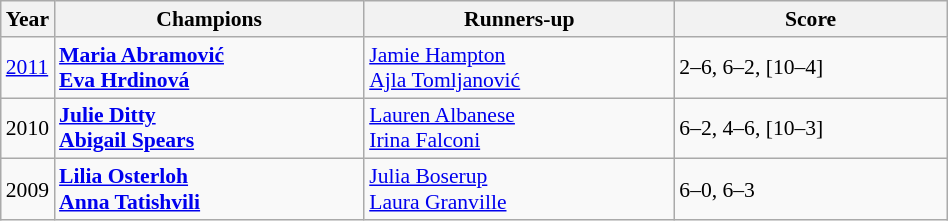<table class="wikitable" style="font-size:90%">
<tr>
<th>Year</th>
<th width="200">Champions</th>
<th width="200">Runners-up</th>
<th width="175">Score</th>
</tr>
<tr>
<td><a href='#'>2011</a></td>
<td> <strong><a href='#'>Maria Abramović</a></strong> <br>  <strong><a href='#'>Eva Hrdinová</a></strong></td>
<td> <a href='#'>Jamie Hampton</a> <br>  <a href='#'>Ajla Tomljanović</a></td>
<td>2–6, 6–2, [10–4]</td>
</tr>
<tr>
<td>2010</td>
<td> <strong><a href='#'>Julie Ditty</a></strong> <br>  <strong><a href='#'>Abigail Spears</a></strong></td>
<td> <a href='#'>Lauren Albanese</a> <br>  <a href='#'>Irina Falconi</a></td>
<td>6–2, 4–6, [10–3]</td>
</tr>
<tr>
<td>2009</td>
<td> <strong><a href='#'>Lilia Osterloh</a></strong> <br>  <strong><a href='#'>Anna Tatishvili</a></strong></td>
<td> <a href='#'>Julia Boserup</a> <br>  <a href='#'>Laura Granville</a></td>
<td>6–0, 6–3</td>
</tr>
</table>
